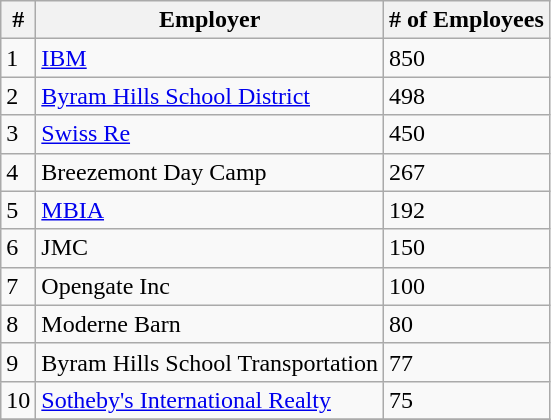<table class="wikitable" border="1">
<tr>
<th>#</th>
<th>Employer</th>
<th># of Employees</th>
</tr>
<tr>
<td>1</td>
<td><a href='#'>IBM</a></td>
<td>850</td>
</tr>
<tr>
<td>2</td>
<td><a href='#'>Byram Hills School District</a></td>
<td>498</td>
</tr>
<tr>
<td>3</td>
<td><a href='#'>Swiss Re</a></td>
<td>450</td>
</tr>
<tr>
<td>4</td>
<td>Breezemont Day Camp</td>
<td>267</td>
</tr>
<tr>
<td>5</td>
<td><a href='#'>MBIA</a></td>
<td>192</td>
</tr>
<tr>
<td>6</td>
<td>JMC</td>
<td>150</td>
</tr>
<tr>
<td>7</td>
<td>Opengate Inc</td>
<td>100</td>
</tr>
<tr>
<td>8</td>
<td>Moderne Barn</td>
<td>80</td>
</tr>
<tr>
<td>9</td>
<td>Byram Hills School Transportation</td>
<td>77</td>
</tr>
<tr>
<td>10</td>
<td><a href='#'>Sotheby's International Realty</a></td>
<td>75</td>
</tr>
<tr>
</tr>
</table>
